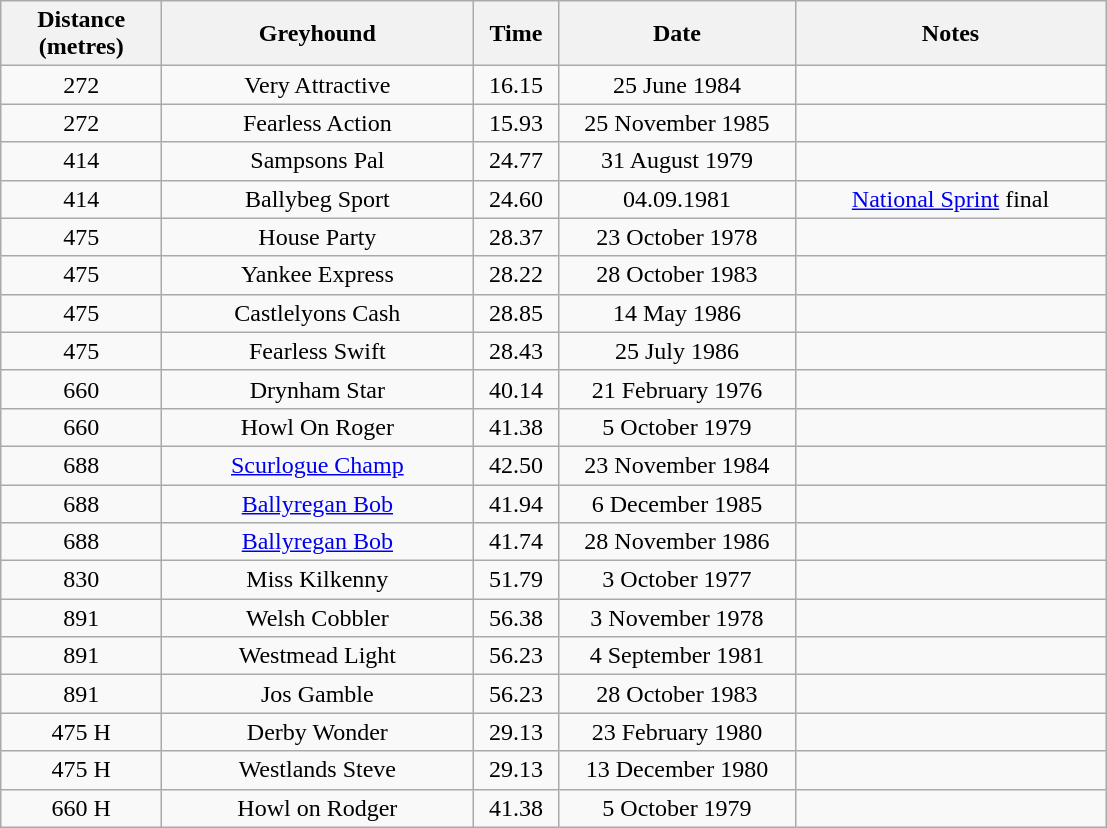<table class="wikitable mw-collapsible mw-collapsed" style="font-size: 100%">
<tr>
<th width=100>Distance <br>(metres)</th>
<th width=200>Greyhound</th>
<th width=50>Time</th>
<th width=150>Date</th>
<th width=200>Notes</th>
</tr>
<tr align=center>
<td>272</td>
<td>Very Attractive</td>
<td>16.15</td>
<td>25 June 1984</td>
<td></td>
</tr>
<tr align=center>
<td>272</td>
<td>Fearless Action</td>
<td>15.93</td>
<td>25 November 1985</td>
<td></td>
</tr>
<tr align=center>
<td>414</td>
<td>Sampsons Pal</td>
<td>24.77</td>
<td>31 August 1979</td>
<td></td>
</tr>
<tr align=center>
<td>414</td>
<td>Ballybeg Sport</td>
<td>24.60</td>
<td>04.09.1981</td>
<td><a href='#'>National Sprint</a> final</td>
</tr>
<tr align=center>
<td>475</td>
<td>House Party</td>
<td>28.37</td>
<td>23 October 1978</td>
<td></td>
</tr>
<tr align=center>
<td>475</td>
<td>Yankee Express</td>
<td>28.22</td>
<td>28 October 1983</td>
<td></td>
</tr>
<tr align=center>
<td>475</td>
<td>Castlelyons Cash</td>
<td>28.85</td>
<td>14 May 1986</td>
<td></td>
</tr>
<tr align=center>
<td>475</td>
<td>Fearless Swift</td>
<td>28.43</td>
<td>25 July 1986</td>
<td></td>
</tr>
<tr align=center>
<td>660</td>
<td>Drynham Star</td>
<td>40.14</td>
<td>21 February 1976</td>
<td></td>
</tr>
<tr align=center>
<td>660</td>
<td>Howl On Roger</td>
<td>41.38</td>
<td>5 October 1979</td>
<td></td>
</tr>
<tr align=center>
<td>688</td>
<td><a href='#'>Scurlogue Champ</a></td>
<td>42.50</td>
<td>23 November 1984</td>
<td></td>
</tr>
<tr align=center>
<td>688</td>
<td><a href='#'>Ballyregan Bob</a></td>
<td>41.94</td>
<td>6 December 1985</td>
<td></td>
</tr>
<tr align=center>
<td>688</td>
<td><a href='#'>Ballyregan Bob</a></td>
<td>41.74</td>
<td>28 November 1986</td>
<td></td>
</tr>
<tr align=center>
<td>830</td>
<td>Miss Kilkenny</td>
<td>51.79</td>
<td>3 October 1977</td>
<td></td>
</tr>
<tr align=center>
<td>891</td>
<td>Welsh Cobbler</td>
<td>56.38</td>
<td>3 November 1978</td>
<td></td>
</tr>
<tr align=center>
<td>891</td>
<td>Westmead Light</td>
<td>56.23</td>
<td>4 September 1981</td>
<td></td>
</tr>
<tr align=center>
<td>891</td>
<td>Jos Gamble</td>
<td>56.23</td>
<td>28 October 1983</td>
<td></td>
</tr>
<tr align=center>
<td>475 H</td>
<td>Derby Wonder</td>
<td>29.13</td>
<td>23 February 1980</td>
<td></td>
</tr>
<tr align=center>
<td>475 H</td>
<td>Westlands Steve</td>
<td>29.13</td>
<td>13 December 1980</td>
<td></td>
</tr>
<tr align=center>
<td>660 H</td>
<td>Howl on Rodger</td>
<td>41.38</td>
<td>5 October 1979</td>
<td></td>
</tr>
</table>
